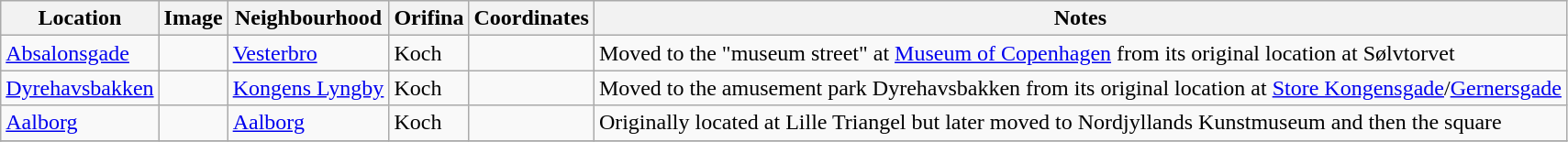<table class="wikitable sortable">
<tr>
<th>Location</th>
<th>Image</th>
<th>Neighbourhood</th>
<th>Orifina</th>
<th>Coordinates</th>
<th>Notes</th>
</tr>
<tr>
<td><a href='#'>Absalonsgade</a></td>
<td></td>
<td><a href='#'>Vesterbro</a></td>
<td>Koch</td>
<td></td>
<td>Moved to the "museum street" at <a href='#'>Museum of Copenhagen</a> from its original location at Sølvtorvet</td>
</tr>
<tr>
<td><a href='#'>Dyrehavsbakken</a></td>
<td></td>
<td><a href='#'>Kongens Lyngby</a></td>
<td>Koch</td>
<td></td>
<td>Moved to the amusement park Dyrehavsbakken from its original location at <a href='#'>Store Kongensgade</a>/<a href='#'>Gernersgade</a></td>
</tr>
<tr>
<td><a href='#'>Aalborg</a></td>
<td></td>
<td><a href='#'>Aalborg</a></td>
<td>Koch</td>
<td></td>
<td>Originally located at Lille Triangel but later moved to Nordjyllands Kunstmuseum and then the square</td>
</tr>
<tr>
</tr>
</table>
